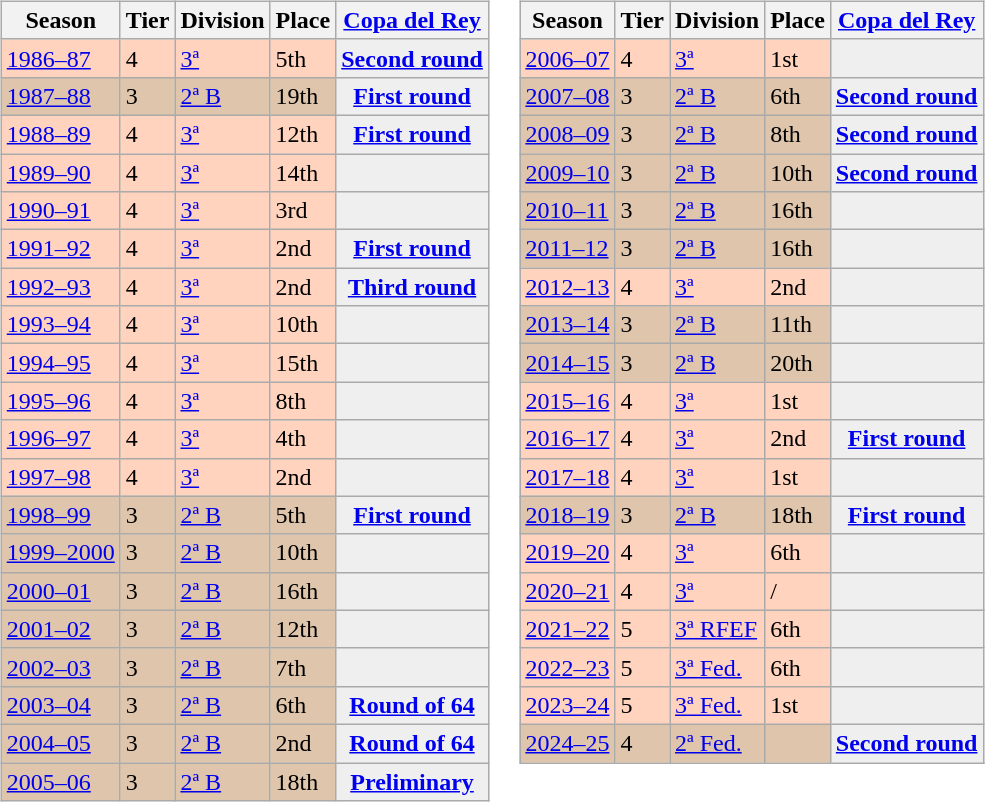<table>
<tr>
<td valign="top" width=0%><br><table class="wikitable">
<tr style="background:#f0f6fa;">
<th>Season</th>
<th>Tier</th>
<th>Division</th>
<th>Place</th>
<th><a href='#'>Copa del Rey</a></th>
</tr>
<tr>
<td style="background:#FFD3BD;"><a href='#'>1986–87</a></td>
<td style="background:#FFD3BD;">4</td>
<td style="background:#FFD3BD;"><a href='#'>3ª</a></td>
<td style="background:#FFD3BD;">5th</td>
<th style="background:#efefef;"><a href='#'>Second round</a></th>
</tr>
<tr>
<td style="background:#DEC5AB;"><a href='#'>1987–88</a></td>
<td style="background:#DEC5AB;">3</td>
<td style="background:#DEC5AB;"><a href='#'>2ª B</a></td>
<td style="background:#DEC5AB;">19th</td>
<th style="background:#efefef;"><a href='#'>First round</a></th>
</tr>
<tr>
<td style="background:#FFD3BD;"><a href='#'>1988–89</a></td>
<td style="background:#FFD3BD;">4</td>
<td style="background:#FFD3BD;"><a href='#'>3ª</a></td>
<td style="background:#FFD3BD;">12th</td>
<th style="background:#efefef;"><a href='#'>First round</a></th>
</tr>
<tr>
<td style="background:#FFD3BD;"><a href='#'>1989–90</a></td>
<td style="background:#FFD3BD;">4</td>
<td style="background:#FFD3BD;"><a href='#'>3ª</a></td>
<td style="background:#FFD3BD;">14th</td>
<th style="background:#efefef;"></th>
</tr>
<tr>
<td style="background:#FFD3BD;"><a href='#'>1990–91</a></td>
<td style="background:#FFD3BD;">4</td>
<td style="background:#FFD3BD;"><a href='#'>3ª</a></td>
<td style="background:#FFD3BD;">3rd</td>
<th style="background:#efefef;"></th>
</tr>
<tr>
<td style="background:#FFD3BD;"><a href='#'>1991–92</a></td>
<td style="background:#FFD3BD;">4</td>
<td style="background:#FFD3BD;"><a href='#'>3ª</a></td>
<td style="background:#FFD3BD;">2nd</td>
<th style="background:#efefef;"><a href='#'>First round</a></th>
</tr>
<tr>
<td style="background:#FFD3BD;"><a href='#'>1992–93</a></td>
<td style="background:#FFD3BD;">4</td>
<td style="background:#FFD3BD;"><a href='#'>3ª</a></td>
<td style="background:#FFD3BD;">2nd</td>
<th style="background:#efefef;"><a href='#'>Third round</a></th>
</tr>
<tr>
<td style="background:#FFD3BD;"><a href='#'>1993–94</a></td>
<td style="background:#FFD3BD;">4</td>
<td style="background:#FFD3BD;"><a href='#'>3ª</a></td>
<td style="background:#FFD3BD;">10th</td>
<th style="background:#efefef;"></th>
</tr>
<tr>
<td style="background:#FFD3BD;"><a href='#'>1994–95</a></td>
<td style="background:#FFD3BD;">4</td>
<td style="background:#FFD3BD;"><a href='#'>3ª</a></td>
<td style="background:#FFD3BD;">15th</td>
<th style="background:#efefef;"></th>
</tr>
<tr>
<td style="background:#FFD3BD;"><a href='#'>1995–96</a></td>
<td style="background:#FFD3BD;">4</td>
<td style="background:#FFD3BD;"><a href='#'>3ª</a></td>
<td style="background:#FFD3BD;">8th</td>
<th style="background:#efefef;"></th>
</tr>
<tr>
<td style="background:#FFD3BD;"><a href='#'>1996–97</a></td>
<td style="background:#FFD3BD;">4</td>
<td style="background:#FFD3BD;"><a href='#'>3ª</a></td>
<td style="background:#FFD3BD;">4th</td>
<th style="background:#efefef;"></th>
</tr>
<tr>
<td style="background:#FFD3BD;"><a href='#'>1997–98</a></td>
<td style="background:#FFD3BD;">4</td>
<td style="background:#FFD3BD;"><a href='#'>3ª</a></td>
<td style="background:#FFD3BD;">2nd</td>
<th style="background:#efefef;"></th>
</tr>
<tr>
<td style="background:#DEC5AB;"><a href='#'>1998–99</a></td>
<td style="background:#DEC5AB;">3</td>
<td style="background:#DEC5AB;"><a href='#'>2ª B</a></td>
<td style="background:#DEC5AB;">5th</td>
<th style="background:#efefef;"><a href='#'>First round</a></th>
</tr>
<tr>
<td style="background:#DEC5AB;"><a href='#'>1999–2000</a></td>
<td style="background:#DEC5AB;">3</td>
<td style="background:#DEC5AB;"><a href='#'>2ª B</a></td>
<td style="background:#DEC5AB;">10th</td>
<th style="background:#efefef;"></th>
</tr>
<tr>
<td style="background:#DEC5AB;"><a href='#'>2000–01</a></td>
<td style="background:#DEC5AB;">3</td>
<td style="background:#DEC5AB;"><a href='#'>2ª B</a></td>
<td style="background:#DEC5AB;">16th</td>
<th style="background:#efefef;"></th>
</tr>
<tr>
<td style="background:#DEC5AB;"><a href='#'>2001–02</a></td>
<td style="background:#DEC5AB;">3</td>
<td style="background:#DEC5AB;"><a href='#'>2ª B</a></td>
<td style="background:#DEC5AB;">12th</td>
<th style="background:#efefef;"></th>
</tr>
<tr>
<td style="background:#DEC5AB;"><a href='#'>2002–03</a></td>
<td style="background:#DEC5AB;">3</td>
<td style="background:#DEC5AB;"><a href='#'>2ª B</a></td>
<td style="background:#DEC5AB;">7th</td>
<th style="background:#efefef;"></th>
</tr>
<tr>
<td style="background:#DEC5AB;"><a href='#'>2003–04</a></td>
<td style="background:#DEC5AB;">3</td>
<td style="background:#DEC5AB;"><a href='#'>2ª B</a></td>
<td style="background:#DEC5AB;">6th</td>
<th style="background:#efefef;"><a href='#'>Round of 64</a></th>
</tr>
<tr>
<td style="background:#DEC5AB;"><a href='#'>2004–05</a></td>
<td style="background:#DEC5AB;">3</td>
<td style="background:#DEC5AB;"><a href='#'>2ª B</a></td>
<td style="background:#DEC5AB;">2nd</td>
<th style="background:#efefef;"><a href='#'>Round of 64</a></th>
</tr>
<tr>
<td style="background:#DEC5AB;"><a href='#'>2005–06</a></td>
<td style="background:#DEC5AB;">3</td>
<td style="background:#DEC5AB;"><a href='#'>2ª B</a></td>
<td style="background:#DEC5AB;">18th</td>
<th style="background:#efefef;"><a href='#'>Preliminary</a></th>
</tr>
</table>
</td>
<td valign="top" width=0%><br><table class="wikitable">
<tr style="background:#f0f6fa;">
<th>Season</th>
<th>Tier</th>
<th>Division</th>
<th>Place</th>
<th><a href='#'>Copa del Rey</a></th>
</tr>
<tr>
<td style="background:#FFD3BD;"><a href='#'>2006–07</a></td>
<td style="background:#FFD3BD;">4</td>
<td style="background:#FFD3BD;"><a href='#'>3ª</a></td>
<td style="background:#FFD3BD;">1st</td>
<th style="background:#efefef;"></th>
</tr>
<tr>
<td style="background:#DEC5AB;"><a href='#'>2007–08</a></td>
<td style="background:#DEC5AB;">3</td>
<td style="background:#DEC5AB;"><a href='#'>2ª B</a></td>
<td style="background:#DEC5AB;">6th</td>
<th style="background:#efefef;"><a href='#'>Second round</a></th>
</tr>
<tr>
<td style="background:#DEC5AB;"><a href='#'>2008–09</a></td>
<td style="background:#DEC5AB;">3</td>
<td style="background:#DEC5AB;"><a href='#'>2ª B</a></td>
<td style="background:#DEC5AB;">8th</td>
<th style="background:#efefef;"><a href='#'>Second round</a></th>
</tr>
<tr>
<td style="background:#DEC5AB;"><a href='#'>2009–10</a></td>
<td style="background:#DEC5AB;">3</td>
<td style="background:#DEC5AB;"><a href='#'>2ª B</a></td>
<td style="background:#DEC5AB;">10th</td>
<th style="background:#efefef;"><a href='#'>Second round</a></th>
</tr>
<tr>
<td style="background:#DEC5AB;"><a href='#'>2010–11</a></td>
<td style="background:#DEC5AB;">3</td>
<td style="background:#DEC5AB;"><a href='#'>2ª B</a></td>
<td style="background:#DEC5AB;">16th</td>
<th style="background:#efefef;"></th>
</tr>
<tr>
<td style="background:#DEC5AB;"><a href='#'>2011–12</a></td>
<td style="background:#DEC5AB;">3</td>
<td style="background:#DEC5AB;"><a href='#'>2ª B</a></td>
<td style="background:#DEC5AB;">16th</td>
<th style="background:#efefef;"></th>
</tr>
<tr>
<td style="background:#FFD3BD;"><a href='#'>2012–13</a></td>
<td style="background:#FFD3BD;">4</td>
<td style="background:#FFD3BD;"><a href='#'>3ª</a></td>
<td style="background:#FFD3BD;">2nd</td>
<th style="background:#efefef;"></th>
</tr>
<tr>
<td style="background:#DEC5AB;"><a href='#'>2013–14</a></td>
<td style="background:#DEC5AB;">3</td>
<td style="background:#DEC5AB;"><a href='#'>2ª B</a></td>
<td style="background:#DEC5AB;">11th</td>
<th style="background:#efefef;"></th>
</tr>
<tr>
<td style="background:#DEC5AB;"><a href='#'>2014–15</a></td>
<td style="background:#DEC5AB;">3</td>
<td style="background:#DEC5AB;"><a href='#'>2ª B</a></td>
<td style="background:#DEC5AB;">20th</td>
<th style="background:#efefef;"></th>
</tr>
<tr>
<td style="background:#FFD3BD;"><a href='#'>2015–16</a></td>
<td style="background:#FFD3BD;">4</td>
<td style="background:#FFD3BD;"><a href='#'>3ª</a></td>
<td style="background:#FFD3BD;">1st</td>
<th style="background:#efefef;"></th>
</tr>
<tr>
<td style="background:#FFD3BD;"><a href='#'>2016–17</a></td>
<td style="background:#FFD3BD;">4</td>
<td style="background:#FFD3BD;"><a href='#'>3ª</a></td>
<td style="background:#FFD3BD;">2nd</td>
<th style="background:#efefef;"><a href='#'>First round</a></th>
</tr>
<tr>
<td style="background:#FFD3BD;"><a href='#'>2017–18</a></td>
<td style="background:#FFD3BD;">4</td>
<td style="background:#FFD3BD;"><a href='#'>3ª</a></td>
<td style="background:#FFD3BD;">1st</td>
<th style="background:#efefef;"></th>
</tr>
<tr>
<td style="background:#DEC5AB;"><a href='#'>2018–19</a></td>
<td style="background:#DEC5AB;">3</td>
<td style="background:#DEC5AB;"><a href='#'>2ª B</a></td>
<td style="background:#DEC5AB;">18th</td>
<th style="background:#efefef;"><a href='#'>First round</a></th>
</tr>
<tr>
<td style="background:#FFD3BD;"><a href='#'>2019–20</a></td>
<td style="background:#FFD3BD;">4</td>
<td style="background:#FFD3BD;"><a href='#'>3ª</a></td>
<td style="background:#FFD3BD;">6th</td>
<th style="background:#efefef;"></th>
</tr>
<tr>
<td style="background:#FFD3BD;"><a href='#'>2020–21</a></td>
<td style="background:#FFD3BD;">4</td>
<td style="background:#FFD3BD;"><a href='#'>3ª</a></td>
<td style="background:#FFD3BD;"> / </td>
<th style="background:#efefef;"></th>
</tr>
<tr>
<td style="background:#FFD3BD;"><a href='#'>2021–22</a></td>
<td style="background:#FFD3BD;">5</td>
<td style="background:#FFD3BD;"><a href='#'>3ª RFEF</a></td>
<td style="background:#FFD3BD;">6th</td>
<th style="background:#efefef;"></th>
</tr>
<tr>
<td style="background:#FFD3BD;"><a href='#'>2022–23</a></td>
<td style="background:#FFD3BD;">5</td>
<td style="background:#FFD3BD;"><a href='#'>3ª Fed.</a></td>
<td style="background:#FFD3BD;">6th</td>
<th style="background:#efefef;"></th>
</tr>
<tr>
<td style="background:#FFD3BD;"><a href='#'>2023–24</a></td>
<td style="background:#FFD3BD;">5</td>
<td style="background:#FFD3BD;"><a href='#'>3ª Fed.</a></td>
<td style="background:#FFD3BD;">1st</td>
<th style="background:#efefef;"></th>
</tr>
<tr>
<td style="background:#DEC5AB;"><a href='#'>2024–25</a></td>
<td style="background:#DEC5AB;">4</td>
<td style="background:#DEC5AB;"><a href='#'>2ª Fed.</a></td>
<td style="background:#DEC5AB;"></td>
<th style="background:#efefef;"><a href='#'>Second round</a></th>
</tr>
</table>
</td>
</tr>
</table>
